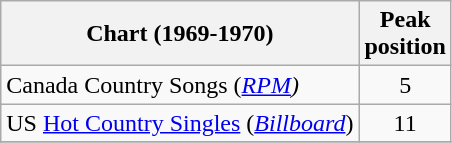<table class="wikitable sortable">
<tr>
<th align="left">Chart (1969-1970)</th>
<th align="center">Peak<br>position</th>
</tr>
<tr>
<td align="left">Canada Country Songs (<em><a href='#'>RPM</a>)</em></td>
<td align="center">5</td>
</tr>
<tr>
<td align="left">US <a href='#'>Hot Country Singles</a> (<em><a href='#'>Billboard</a></em>)</td>
<td align="center">11</td>
</tr>
<tr>
</tr>
</table>
